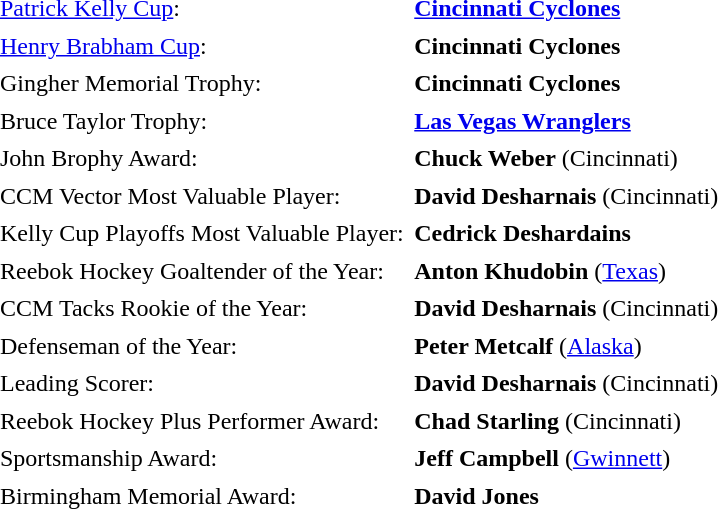<table cellpadding="3" cellspacing="1">
<tr>
<td><a href='#'>Patrick Kelly Cup</a>:</td>
<td><strong><a href='#'>Cincinnati Cyclones</a></strong></td>
</tr>
<tr>
<td><a href='#'>Henry Brabham Cup</a>:</td>
<td><strong>Cincinnati Cyclones</strong></td>
</tr>
<tr>
<td>Gingher Memorial Trophy:</td>
<td><strong>Cincinnati Cyclones</strong></td>
</tr>
<tr>
<td>Bruce Taylor Trophy:</td>
<td><strong><a href='#'>Las Vegas Wranglers</a></strong></td>
</tr>
<tr>
<td>John Brophy Award:</td>
<td><strong>Chuck Weber</strong> (Cincinnati)</td>
</tr>
<tr>
<td>CCM Vector Most Valuable Player:</td>
<td><strong>David Desharnais</strong> (Cincinnati)</td>
</tr>
<tr>
<td>Kelly Cup Playoffs Most Valuable Player:</td>
<td><strong>Cedrick Deshardains</strong></td>
</tr>
<tr>
<td>Reebok Hockey Goaltender of the Year:</td>
<td><strong>Anton Khudobin</strong> (<a href='#'>Texas</a>)</td>
</tr>
<tr>
<td>CCM Tacks Rookie of the Year:</td>
<td><strong>David Desharnais</strong> (Cincinnati)</td>
</tr>
<tr>
<td>Defenseman of the Year:</td>
<td><strong>Peter Metcalf</strong> (<a href='#'>Alaska</a>)</td>
</tr>
<tr>
<td>Leading Scorer:</td>
<td><strong>David Desharnais</strong> (Cincinnati)</td>
</tr>
<tr>
<td>Reebok Hockey Plus Performer Award:</td>
<td><strong>Chad Starling</strong> (Cincinnati)</td>
</tr>
<tr>
<td>Sportsmanship Award:</td>
<td><strong>Jeff Campbell</strong> (<a href='#'>Gwinnett</a>)</td>
</tr>
<tr>
<td>Birmingham Memorial Award:</td>
<td><strong>David Jones</strong></td>
</tr>
</table>
